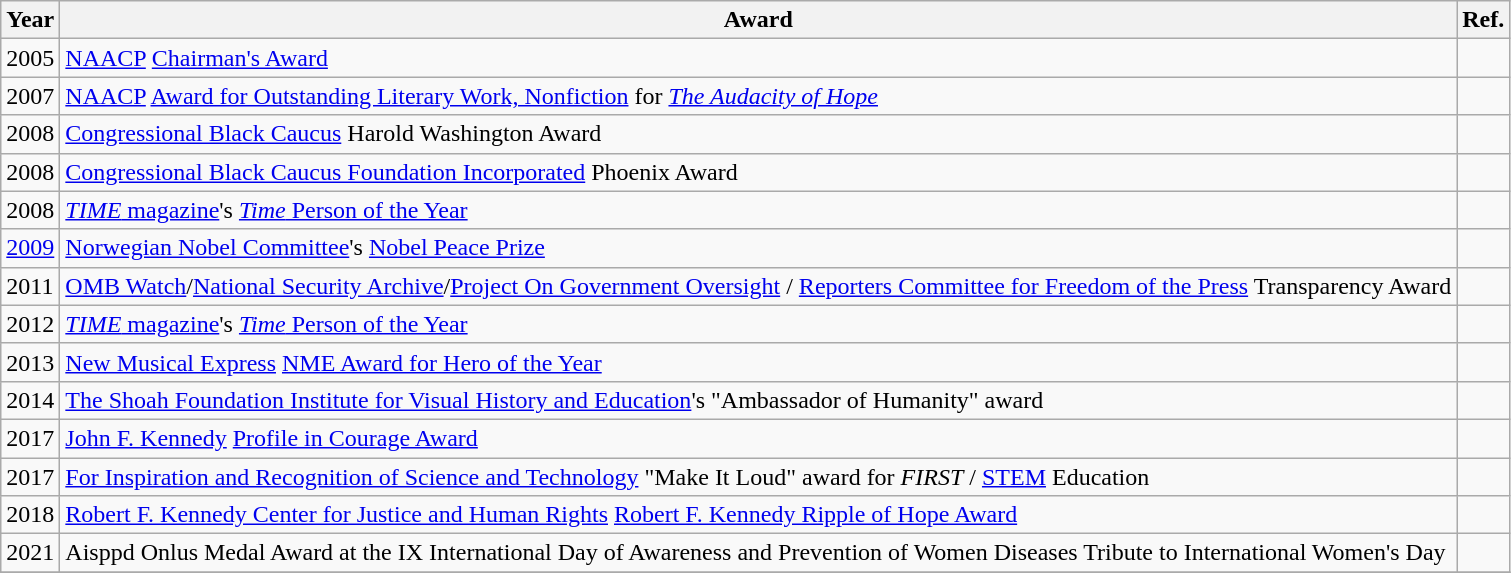<table class="wikitable sortable">
<tr>
<th>Year</th>
<th>Award</th>
<th>Ref.</th>
</tr>
<tr>
<td>2005</td>
<td><a href='#'>NAACP</a> <a href='#'>Chairman's Award</a></td>
<td></td>
</tr>
<tr>
<td>2007</td>
<td><a href='#'>NAACP</a> <a href='#'>Award for Outstanding Literary Work, Nonfiction</a> for <em><a href='#'>The Audacity of Hope</a></em></td>
<td></td>
</tr>
<tr>
<td>2008</td>
<td><a href='#'>Congressional Black Caucus</a> Harold Washington Award</td>
<td></td>
</tr>
<tr>
<td>2008</td>
<td><a href='#'>Congressional Black Caucus Foundation Incorporated</a> Phoenix Award</td>
<td></td>
</tr>
<tr>
<td>2008</td>
<td><a href='#'><em>TIME</em> magazine</a>'s <a href='#'><em>Time</em> Person of the Year</a></td>
<td></td>
</tr>
<tr>
<td><a href='#'>2009</a></td>
<td><a href='#'>Norwegian Nobel Committee</a>'s <a href='#'>Nobel Peace Prize</a></td>
<td></td>
</tr>
<tr>
<td>2011</td>
<td><a href='#'>OMB Watch</a>/<a href='#'>National Security Archive</a>/<a href='#'>Project On Government Oversight</a> / <a href='#'>Reporters Committee for Freedom of the Press</a> Transparency Award</td>
<td></td>
</tr>
<tr>
<td>2012</td>
<td><a href='#'><em>TIME</em> magazine</a>'s <a href='#'><em>Time</em> Person of the Year</a></td>
<td></td>
</tr>
<tr>
<td>2013</td>
<td><a href='#'>New Musical Express</a> <a href='#'>NME Award for Hero of the Year</a></td>
<td></td>
</tr>
<tr>
<td>2014</td>
<td><a href='#'>The Shoah Foundation Institute for Visual History and Education</a>'s "Ambassador of Humanity" award</td>
<td></td>
</tr>
<tr>
<td>2017</td>
<td><a href='#'>John F. Kennedy</a> <a href='#'>Profile in Courage Award</a></td>
<td></td>
</tr>
<tr>
<td>2017</td>
<td><a href='#'>For Inspiration and Recognition of Science and Technology</a>  "Make It Loud" award for <em>FIRST</em> / <a href='#'>STEM</a> Education</td>
<td></td>
</tr>
<tr>
<td>2018</td>
<td><a href='#'>Robert F. Kennedy Center for Justice and Human Rights</a> <a href='#'>Robert F. Kennedy Ripple of Hope Award</a></td>
<td></td>
</tr>
<tr>
<td>2021</td>
<td>Aisppd Onlus Medal Award at the IX International Day of Awareness and Prevention of Women Diseases Tribute to International Women's Day</td>
<td></td>
</tr>
<tr>
</tr>
</table>
